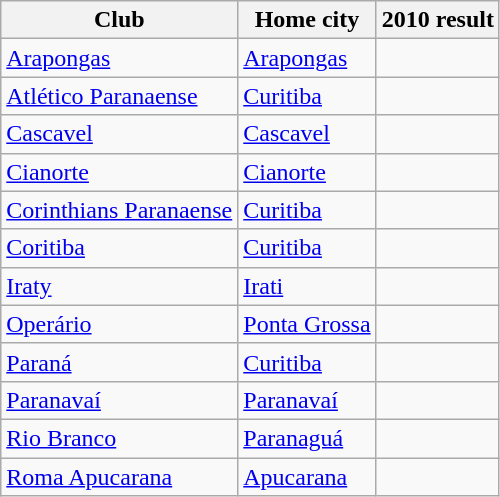<table class="wikitable sortable">
<tr>
<th>Club</th>
<th>Home city</th>
<th>2010 result</th>
</tr>
<tr>
<td><a href='#'>Arapongas</a></td>
<td><a href='#'>Arapongas</a></td>
<td></td>
</tr>
<tr>
<td><a href='#'>Atlético Paranaense</a></td>
<td><a href='#'>Curitiba</a></td>
<td></td>
</tr>
<tr>
<td><a href='#'>Cascavel</a></td>
<td><a href='#'>Cascavel</a></td>
<td></td>
</tr>
<tr>
<td><a href='#'>Cianorte</a></td>
<td><a href='#'>Cianorte</a></td>
<td></td>
</tr>
<tr>
<td><a href='#'>Corinthians Paranaense</a></td>
<td><a href='#'>Curitiba</a></td>
<td></td>
</tr>
<tr>
<td><a href='#'>Coritiba</a></td>
<td><a href='#'>Curitiba</a></td>
<td></td>
</tr>
<tr>
<td><a href='#'>Iraty</a></td>
<td><a href='#'>Irati</a></td>
<td></td>
</tr>
<tr>
<td><a href='#'>Operário</a></td>
<td><a href='#'>Ponta Grossa</a></td>
<td></td>
</tr>
<tr>
<td><a href='#'>Paraná</a></td>
<td><a href='#'>Curitiba</a></td>
<td></td>
</tr>
<tr>
<td><a href='#'>Paranavaí</a></td>
<td><a href='#'>Paranavaí</a></td>
<td></td>
</tr>
<tr>
<td><a href='#'>Rio Branco</a></td>
<td><a href='#'>Paranaguá</a></td>
<td></td>
</tr>
<tr>
<td><a href='#'>Roma Apucarana</a></td>
<td><a href='#'>Apucarana</a></td>
<td></td>
</tr>
</table>
